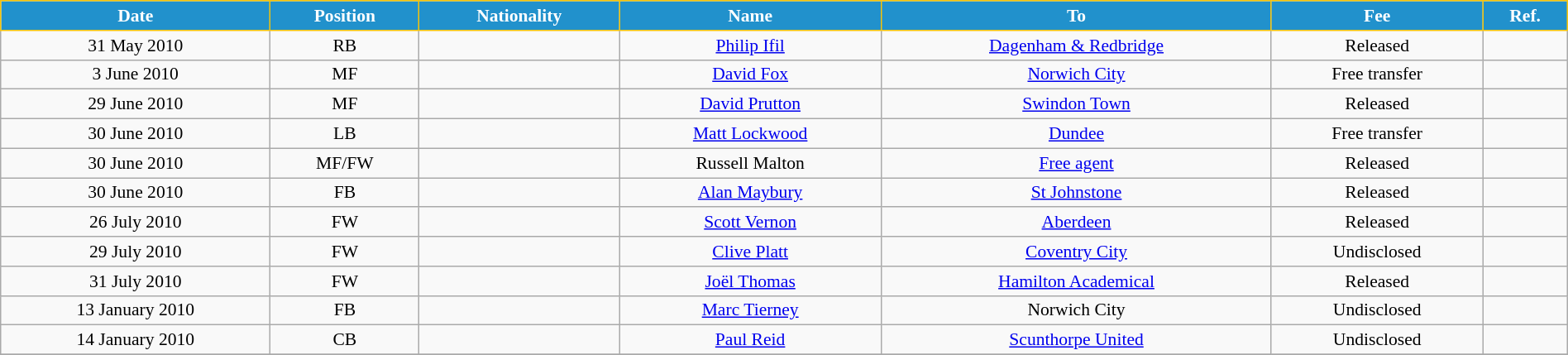<table class="wikitable" style="text-align:center; font-size:90%; width:100%;">
<tr>
<th style="background:#2191CC; color:white; border:1px solid #F7C408; text-align:center;">Date</th>
<th style="background:#2191CC; color:white; border:1px solid #F7C408; text-align:center;">Position</th>
<th style="background:#2191CC; color:white; border:1px solid #F7C408; text-align:center;">Nationality</th>
<th style="background:#2191CC; color:white; border:1px solid #F7C408; text-align:center;">Name</th>
<th style="background:#2191CC; color:white; border:1px solid #F7C408; text-align:center;">To</th>
<th style="background:#2191CC; color:white; border:1px solid #F7C408; text-align:center;">Fee</th>
<th style="background:#2191CC; color:white; border:1px solid #F7C408; text-align:center;">Ref.</th>
</tr>
<tr>
<td>31 May 2010</td>
<td>RB</td>
<td></td>
<td><a href='#'>Philip Ifil</a></td>
<td> <a href='#'>Dagenham & Redbridge</a></td>
<td>Released</td>
<td></td>
</tr>
<tr>
<td>3 June 2010</td>
<td>MF</td>
<td></td>
<td><a href='#'>David Fox</a></td>
<td> <a href='#'>Norwich City</a></td>
<td>Free transfer</td>
<td></td>
</tr>
<tr>
<td>29 June 2010</td>
<td>MF</td>
<td></td>
<td><a href='#'>David Prutton</a></td>
<td> <a href='#'>Swindon Town</a></td>
<td>Released</td>
<td></td>
</tr>
<tr>
<td>30 June 2010</td>
<td>LB</td>
<td></td>
<td><a href='#'>Matt Lockwood</a></td>
<td> <a href='#'>Dundee</a></td>
<td>Free transfer</td>
<td></td>
</tr>
<tr>
<td>30 June 2010</td>
<td>MF/FW</td>
<td></td>
<td>Russell Malton</td>
<td><a href='#'>Free agent</a></td>
<td>Released</td>
<td></td>
</tr>
<tr>
<td>30 June 2010</td>
<td>FB</td>
<td></td>
<td><a href='#'>Alan Maybury</a></td>
<td> <a href='#'>St Johnstone</a></td>
<td>Released</td>
<td></td>
</tr>
<tr>
<td>26 July 2010</td>
<td>FW</td>
<td></td>
<td><a href='#'>Scott Vernon</a></td>
<td> <a href='#'>Aberdeen</a></td>
<td>Released</td>
<td></td>
</tr>
<tr>
<td>29 July 2010</td>
<td>FW</td>
<td></td>
<td><a href='#'>Clive Platt</a></td>
<td> <a href='#'>Coventry City</a></td>
<td>Undisclosed</td>
<td></td>
</tr>
<tr>
<td>31 July 2010</td>
<td>FW</td>
<td></td>
<td><a href='#'>Joël Thomas</a></td>
<td> <a href='#'>Hamilton Academical</a></td>
<td>Released</td>
<td></td>
</tr>
<tr>
<td>13 January 2010</td>
<td>FB</td>
<td></td>
<td><a href='#'>Marc Tierney</a></td>
<td> Norwich City</td>
<td>Undisclosed</td>
<td></td>
</tr>
<tr>
<td>14 January 2010</td>
<td>CB</td>
<td></td>
<td><a href='#'>Paul Reid</a></td>
<td> <a href='#'>Scunthorpe United</a></td>
<td>Undisclosed</td>
<td></td>
</tr>
<tr>
</tr>
</table>
